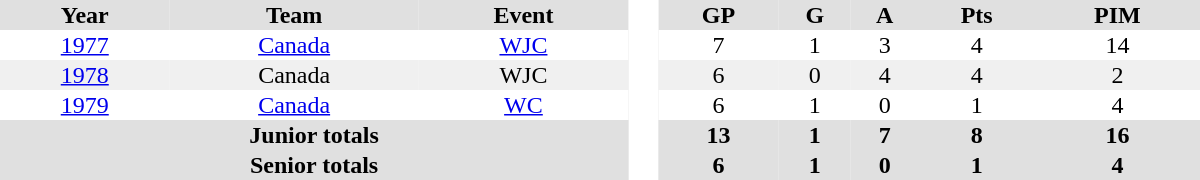<table border="0" cellpadding="1" cellspacing="0" style="text-align:center; width:50em">
<tr ALIGN="center" bgcolor="#e0e0e0">
<th>Year</th>
<th>Team</th>
<th>Event</th>
<th rowspan="99" bgcolor="#ffffff"> </th>
<th>GP</th>
<th>G</th>
<th>A</th>
<th>Pts</th>
<th>PIM</th>
</tr>
<tr>
<td><a href='#'>1977</a></td>
<td><a href='#'>Canada</a></td>
<td><a href='#'>WJC</a></td>
<td>7</td>
<td>1</td>
<td>3</td>
<td>4</td>
<td>14</td>
</tr>
<tr bgcolor="#f0f0f0">
<td><a href='#'>1978</a></td>
<td>Canada</td>
<td>WJC</td>
<td>6</td>
<td>0</td>
<td>4</td>
<td>4</td>
<td>2</td>
</tr>
<tr>
<td><a href='#'>1979</a></td>
<td><a href='#'>Canada</a></td>
<td><a href='#'>WC</a></td>
<td>6</td>
<td>1</td>
<td>0</td>
<td>1</td>
<td>4</td>
</tr>
<tr bgcolor="#e0e0e0">
<th colspan=3>Junior totals</th>
<th>13</th>
<th>1</th>
<th>7</th>
<th>8</th>
<th>16</th>
</tr>
<tr bgcolor="#e0e0e0">
<th colspan=3>Senior totals</th>
<th>6</th>
<th>1</th>
<th>0</th>
<th>1</th>
<th>4</th>
</tr>
</table>
